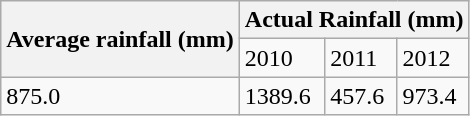<table class="wikitable">
<tr>
<th rowspan="2">Average rainfall (mm)</th>
<th colspan="3">Actual Rainfall (mm)</th>
</tr>
<tr>
<td>2010</td>
<td>2011</td>
<td>2012</td>
</tr>
<tr>
<td>875.0</td>
<td>1389.6</td>
<td>457.6</td>
<td>973.4</td>
</tr>
</table>
